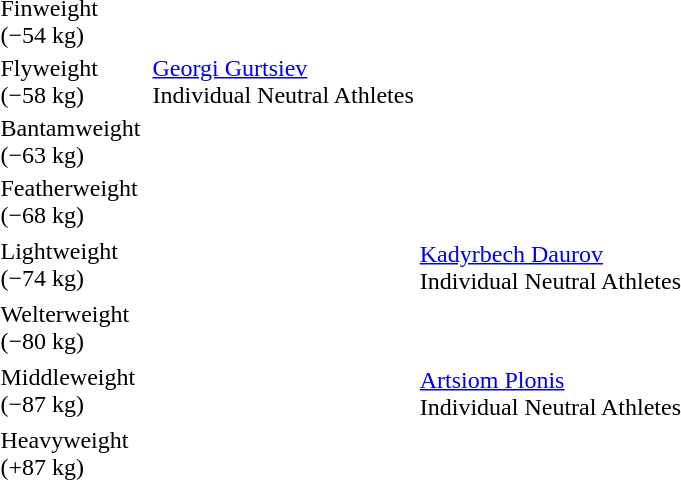<table>
<tr>
<td rowspan=2>Finweight<br>(−54 kg) </td>
<td rowspan=2></td>
<td rowspan=2></td>
<td></td>
</tr>
<tr>
<td></td>
</tr>
<tr>
<td rowspan=2>Flyweight<br>(−58 kg) </td>
<td rowspan=2></td>
<td rowspan=2><a href='#'>Georgi Gurtsiev</a><br> Individual Neutral Athletes</td>
<td></td>
</tr>
<tr>
<td></td>
</tr>
<tr>
<td rowspan=2>Bantamweight<br>(−63 kg) </td>
<td rowspan=2></td>
<td rowspan=2></td>
<td></td>
</tr>
<tr>
<td></td>
</tr>
<tr>
<td rowspan=2>Featherweight<br>(−68 kg) </td>
<td rowspan=2></td>
<td rowspan=2></td>
<td></td>
</tr>
<tr>
<td></td>
</tr>
<tr>
<td rowspan=2>Lightweight<br>(−74 kg) </td>
<td rowspan=2></td>
<td rowspan=2></td>
<td></td>
</tr>
<tr>
<td><a href='#'>Kadyrbech Daurov</a><br> Individual Neutral Athletes</td>
</tr>
<tr>
<td rowspan=2>Welterweight<br>(−80 kg) </td>
<td rowspan=2></td>
<td rowspan=2></td>
<td></td>
</tr>
<tr>
<td></td>
</tr>
<tr>
<td rowspan=2>Middleweight<br>(−87 kg) </td>
<td rowspan=2></td>
<td rowspan=2></td>
<td></td>
</tr>
<tr>
<td><a href='#'>Artsiom Plonis</a><br> Individual Neutral Athletes</td>
</tr>
<tr>
<td rowspan=2>Heavyweight<br>(+87 kg) </td>
<td rowspan=2></td>
<td rowspan=2></td>
<td></td>
</tr>
<tr>
<td></td>
</tr>
</table>
